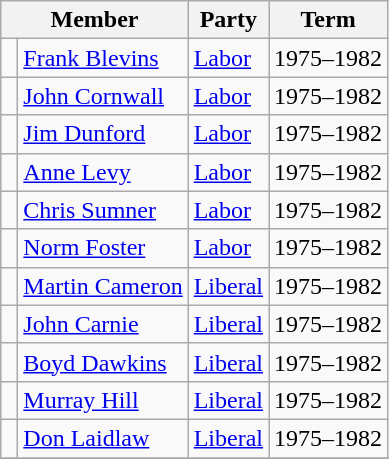<table class="wikitable">
<tr>
<th colspan="2">Member</th>
<th>Party</th>
<th>Term</th>
</tr>
<tr>
<td> </td>
<td><a href='#'>Frank Blevins</a></td>
<td><a href='#'>Labor</a></td>
<td>1975–1982</td>
</tr>
<tr>
<td> </td>
<td><a href='#'>John Cornwall</a></td>
<td><a href='#'>Labor</a></td>
<td>1975–1982</td>
</tr>
<tr>
<td> </td>
<td><a href='#'>Jim Dunford</a></td>
<td><a href='#'>Labor</a></td>
<td>1975–1982</td>
</tr>
<tr>
<td> </td>
<td><a href='#'>Anne Levy</a></td>
<td><a href='#'>Labor</a></td>
<td>1975–1982</td>
</tr>
<tr>
<td> </td>
<td><a href='#'>Chris Sumner</a></td>
<td><a href='#'>Labor</a></td>
<td>1975–1982</td>
</tr>
<tr>
<td> </td>
<td><a href='#'>Norm Foster</a></td>
<td><a href='#'>Labor</a></td>
<td>1975–1982</td>
</tr>
<tr>
<td> </td>
<td><a href='#'>Martin Cameron</a></td>
<td><a href='#'>Liberal</a></td>
<td>1975–1982</td>
</tr>
<tr>
<td> </td>
<td><a href='#'>John Carnie</a></td>
<td><a href='#'>Liberal</a></td>
<td>1975–1982</td>
</tr>
<tr>
<td> </td>
<td><a href='#'>Boyd Dawkins</a></td>
<td><a href='#'>Liberal</a></td>
<td>1975–1982</td>
</tr>
<tr>
<td> </td>
<td><a href='#'>Murray Hill</a></td>
<td><a href='#'>Liberal</a></td>
<td>1975–1982</td>
</tr>
<tr>
<td> </td>
<td><a href='#'>Don Laidlaw</a></td>
<td><a href='#'>Liberal</a></td>
<td>1975–1982</td>
</tr>
<tr>
</tr>
</table>
